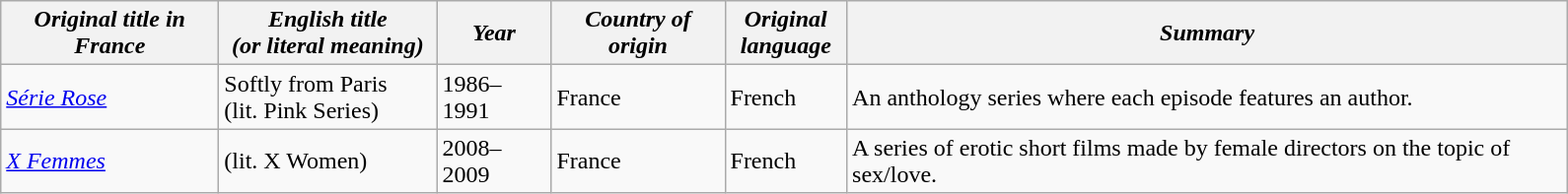<table class="wikitable">
<tr>
<th style="width:140px;"><em>Original title in France</em></th>
<th style="width:140px;"><em>English title<br>(or literal meaning)</em></th>
<th style="width:70px;"><em>Year</em></th>
<th style="width:110px;"><em>Country of origin</em></th>
<th style="width:75px;"><em>Original language</em></th>
<th style="width:480px;"><em>Summary</em></th>
</tr>
<tr>
<td><em><a href='#'>Série Rose</a></em></td>
<td>Softly from Paris<br>(lit. Pink Series)</td>
<td>1986–1991</td>
<td>France</td>
<td>French</td>
<td>An anthology series where each episode features an author.</td>
</tr>
<tr>
<td><em><a href='#'>X Femmes</a></em></td>
<td>(lit. X Women)</td>
<td>2008–2009</td>
<td>France</td>
<td>French</td>
<td>A series of erotic short films made by female directors on the topic of sex/love.</td>
</tr>
</table>
